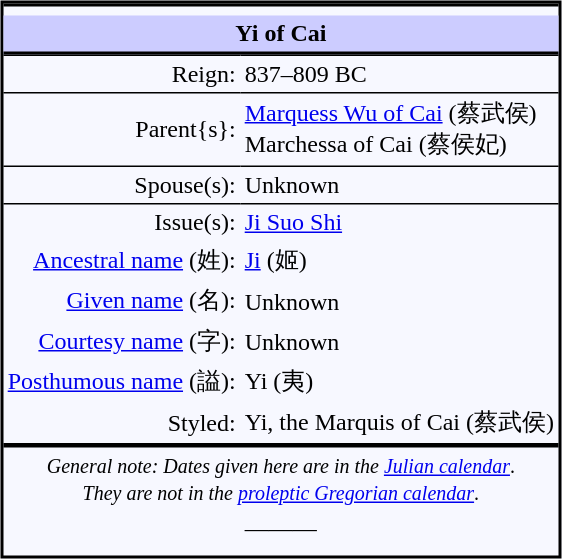<table cellpadding=3px cellspacing=0px bgcolor=#f7f8ff style="float:right; border:2px solid; margin:5px">
<tr>
<td colspan=2 align=center style="border-top:2px solid"></td>
</tr>
<tr>
<th align=center style="background:#ccf; border-bottom:2px solid" colspan=2>Yi of Cai</th>
</tr>
<tr>
<td align=right style="border-top:1px solid">Reign:</td>
<td style="border-top:1px solid">837–809 BC</td>
</tr>
<tr>
<td align=right style="border-top:1px solid">Parent{s}:</td>
<td style="border-top:1px solid"><a href='#'>Marquess Wu of Cai</a> (蔡武侯) <br> Marchessa of Cai (蔡侯妃)</td>
</tr>
<tr>
<td align=right style="border-top:1px solid">Spouse(s):</td>
<td style="border-top:1px solid">Unknown</td>
</tr>
<tr>
<td align=right style="border-top:1px solid">Issue(s):</td>
<td style="border-top:1px solid"><a href='#'>Ji Suo Shi</a></td>
</tr>
<tr>
<td align="right"><a href='#'>Ancestral name</a> (姓):</td>
<td><a href='#'>Ji</a> (姬)</td>
</tr>
<tr>
<td align="right"><a href='#'>Given name</a> (名):</td>
<td>Unknown</td>
</tr>
<tr>
<td align="right"><a href='#'>Courtesy name</a> (字):</td>
<td>Unknown</td>
</tr>
<tr>
<td align="right" nowrap="nowrap"><a href='#'>Posthumous name</a> (謚):</td>
<td>Yi (夷)</td>
</tr>
<tr>
<td align="right">Styled:</td>
<td>Yi, the Marquis of Cai (蔡武侯)</td>
</tr>
<tr>
<td colspan=2 align=center style="border-top:3px solid"><small><em>General note: Dates given here are in the <a href='#'>Julian calendar</a></em>.<br><em>They are not in the <a href='#'>proleptic Gregorian calendar</a></em>.</small></td>
</tr>
<tr>
<td colspan=2 align=center>———</td>
</tr>
<tr>
<td></td>
</tr>
<tr>
</tr>
</table>
